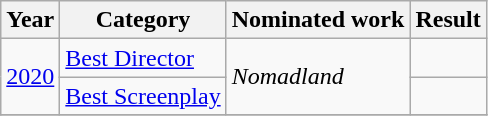<table class="wikitable">
<tr>
<th>Year</th>
<th>Category</th>
<th>Nominated work</th>
<th>Result</th>
</tr>
<tr>
<td rowspan="2"><a href='#'>2020</a></td>
<td><a href='#'>Best Director</a></td>
<td rowspan=2><em>Nomadland</em></td>
<td></td>
</tr>
<tr>
<td><a href='#'>Best Screenplay</a></td>
<td></td>
</tr>
<tr>
</tr>
</table>
